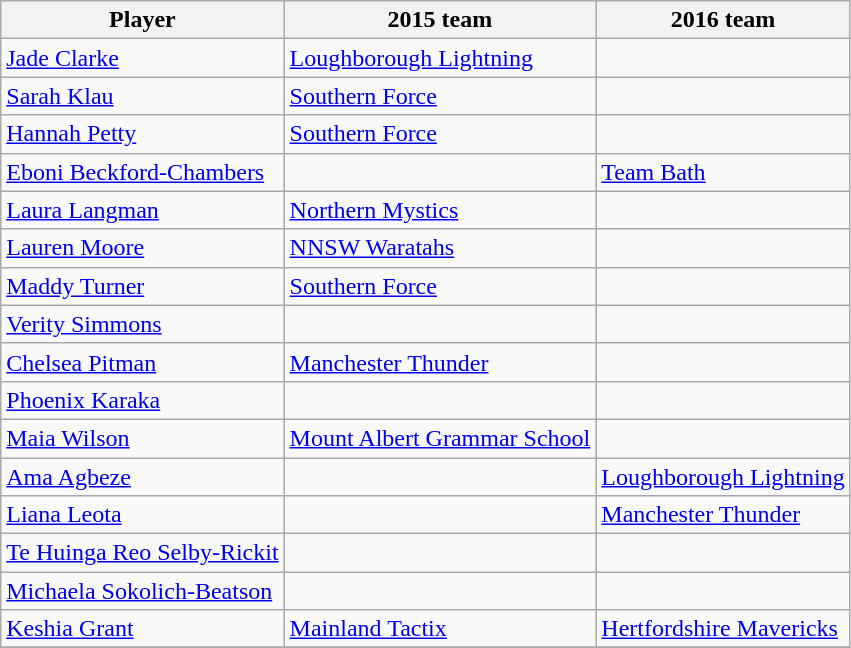<table class="wikitable collapsible">
<tr>
<th>Player</th>
<th>2015 team</th>
<th>2016 team</th>
</tr>
<tr>
<td> <a href='#'>Jade Clarke</a></td>
<td><a href='#'>Loughborough Lightning</a></td>
<td></td>
</tr>
<tr>
<td> <a href='#'>Sarah Klau</a></td>
<td><a href='#'>Southern Force</a></td>
<td></td>
</tr>
<tr>
<td> <a href='#'>Hannah Petty</a></td>
<td><a href='#'>Southern Force</a></td>
<td></td>
</tr>
<tr>
<td> <a href='#'>Eboni Beckford-Chambers</a></td>
<td></td>
<td><a href='#'>Team Bath</a></td>
</tr>
<tr>
<td> <a href='#'>Laura Langman</a></td>
<td><a href='#'>Northern Mystics</a></td>
<td></td>
</tr>
<tr>
<td> <a href='#'>Lauren Moore</a></td>
<td><a href='#'>NNSW Waratahs</a></td>
<td></td>
</tr>
<tr>
<td> <a href='#'>Maddy Turner</a></td>
<td><a href='#'>Southern Force</a></td>
<td></td>
</tr>
<tr>
<td> <a href='#'>Verity Simmons</a></td>
<td></td>
<td></td>
</tr>
<tr>
<td> <a href='#'>Chelsea Pitman</a></td>
<td><a href='#'>Manchester Thunder</a></td>
<td></td>
</tr>
<tr>
<td> <a href='#'>Phoenix Karaka</a></td>
<td></td>
<td></td>
</tr>
<tr>
<td> <a href='#'>Maia Wilson</a></td>
<td><a href='#'>Mount Albert Grammar School</a></td>
<td></td>
</tr>
<tr>
<td> <a href='#'>Ama Agbeze</a></td>
<td></td>
<td><a href='#'>Loughborough Lightning</a></td>
</tr>
<tr>
<td> <a href='#'>Liana Leota</a></td>
<td></td>
<td><a href='#'>Manchester Thunder</a></td>
</tr>
<tr>
<td> <a href='#'>Te Huinga Reo Selby-Rickit</a></td>
<td></td>
<td></td>
</tr>
<tr>
<td> <a href='#'>Michaela Sokolich-Beatson</a></td>
<td></td>
<td></td>
</tr>
<tr>
<td> <a href='#'>Keshia Grant</a></td>
<td><a href='#'>Mainland Tactix</a></td>
<td><a href='#'>Hertfordshire Mavericks</a></td>
</tr>
<tr>
</tr>
</table>
